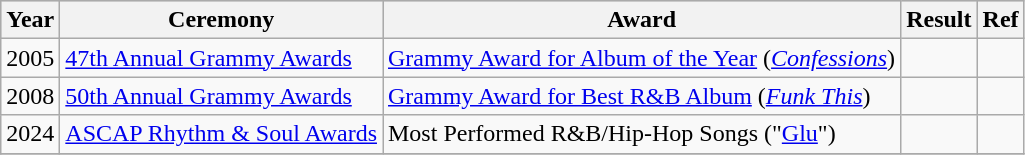<table class="wikitable">
<tr style="background:#ccc; text-align:center;">
<th scope="col">Year</th>
<th scope="col">Ceremony</th>
<th scope="col">Award</th>
<th scope="col">Result</th>
<th>Ref</th>
</tr>
<tr>
<td>2005</td>
<td><a href='#'>47th Annual Grammy Awards</a></td>
<td><a href='#'>Grammy Award for Album of the Year</a> (<em><a href='#'>Confessions</a></em>)</td>
<td></td>
<td style="text-align:center;"></td>
</tr>
<tr>
<td>2008</td>
<td><a href='#'>50th Annual Grammy Awards</a></td>
<td><a href='#'>Grammy Award for Best R&B Album</a> (<em><a href='#'>Funk This</a></em>)</td>
<td></td>
<td style="text-align:center;"></td>
</tr>
<tr>
<td>2024</td>
<td><a href='#'>ASCAP Rhythm & Soul Awards</a></td>
<td>Most Performed R&B/Hip-Hop Songs ("<a href='#'>Glu</a>")</td>
<td></td>
<td style="text-align:center;"></td>
</tr>
<tr>
</tr>
</table>
